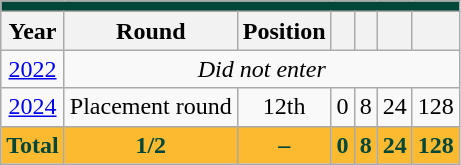<table class="wikitable" style="text-align: center;">
<tr>
<th style="background:#004739;" colspan="7"><a href='#'></a></th>
</tr>
<tr>
<th>Year</th>
<th>Round</th>
<th>Position</th>
<th></th>
<th></th>
<th></th>
<th></th>
</tr>
<tr>
<td> <a href='#'>2022</a></td>
<td colspan=6><em>Did not enter</em></td>
</tr>
<tr>
<td> <a href='#'>2024</a></td>
<td>Placement round</td>
<td>12th</td>
<td>0</td>
<td>8</td>
<td>24</td>
<td>128</td>
</tr>
<tr>
<th style="color:#004739; background:#FCBA31;">Total</th>
<th style="color:#004739; background:#FCBA31;">1/2</th>
<th style="color:#004739; background:#FCBA31;">–</th>
<th style="color:#004739; background:#FCBA31;">0</th>
<th style="color:#004739; background:#FCBA31;">8</th>
<th style="color:#004739; background:#FCBA31;">24</th>
<th style="color:#004739; background:#FCBA31;">128</th>
</tr>
</table>
